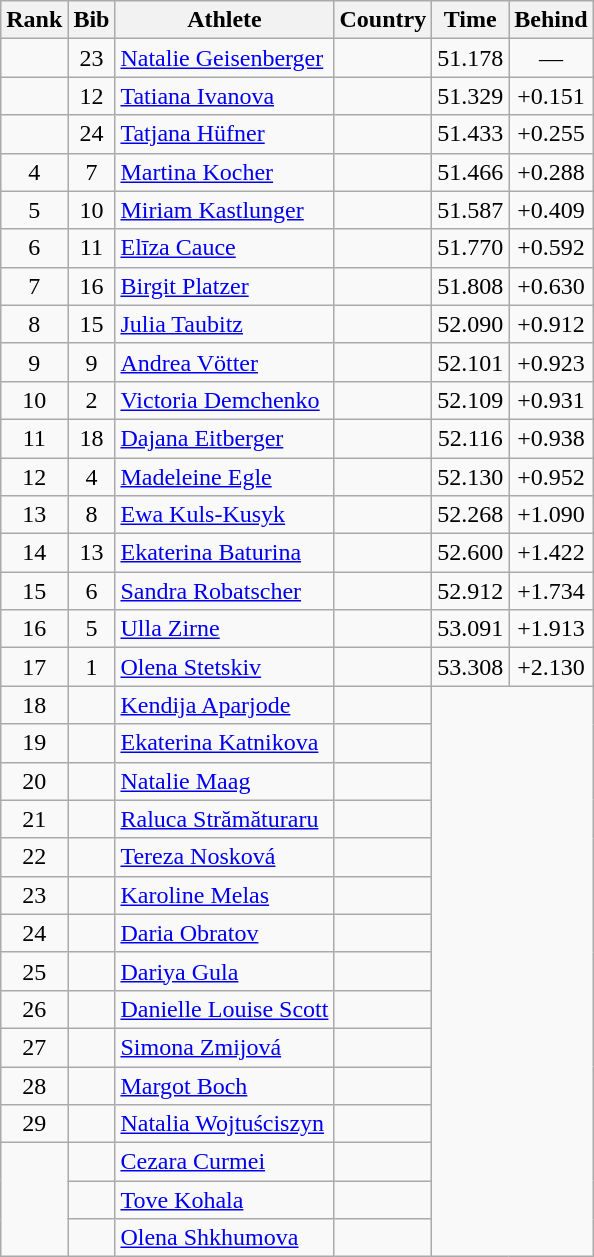<table class="wikitable sortable" style="text-align:center">
<tr>
<th>Rank</th>
<th>Bib</th>
<th>Athlete</th>
<th>Country</th>
<th>Time</th>
<th>Behind</th>
</tr>
<tr>
<td></td>
<td>23</td>
<td align=left><a href='#'>Natalie Geisenberger</a></td>
<td align=left></td>
<td>51.178</td>
<td>—</td>
</tr>
<tr>
<td></td>
<td>12</td>
<td align=left><a href='#'>Tatiana Ivanova</a></td>
<td align=left></td>
<td>51.329</td>
<td>+0.151</td>
</tr>
<tr>
<td></td>
<td>24</td>
<td align=left><a href='#'>Tatjana Hüfner</a></td>
<td align=left></td>
<td>51.433</td>
<td>+0.255</td>
</tr>
<tr>
<td>4</td>
<td>7</td>
<td align=left><a href='#'>Martina Kocher</a></td>
<td align=left></td>
<td>51.466</td>
<td>+0.288</td>
</tr>
<tr>
<td>5</td>
<td>10</td>
<td align=left><a href='#'>Miriam Kastlunger</a></td>
<td align=left></td>
<td>51.587</td>
<td>+0.409</td>
</tr>
<tr>
<td>6</td>
<td>11</td>
<td align=left><a href='#'>Elīza Cauce</a></td>
<td align=left></td>
<td>51.770</td>
<td>+0.592</td>
</tr>
<tr>
<td>7</td>
<td>16</td>
<td align=left><a href='#'>Birgit Platzer</a></td>
<td align=left></td>
<td>51.808</td>
<td>+0.630</td>
</tr>
<tr>
<td>8</td>
<td>15</td>
<td align=left><a href='#'>Julia Taubitz</a></td>
<td align=left></td>
<td>52.090</td>
<td>+0.912</td>
</tr>
<tr>
<td>9</td>
<td>9</td>
<td align=left><a href='#'>Andrea Vötter</a></td>
<td align=left></td>
<td>52.101</td>
<td>+0.923</td>
</tr>
<tr>
<td>10</td>
<td>2</td>
<td align=left><a href='#'>Victoria Demchenko</a></td>
<td align=left></td>
<td>52.109</td>
<td>+0.931</td>
</tr>
<tr>
<td>11</td>
<td>18</td>
<td align=left><a href='#'>Dajana Eitberger</a></td>
<td align=left></td>
<td>52.116</td>
<td>+0.938</td>
</tr>
<tr>
<td>12</td>
<td>4</td>
<td align=left><a href='#'>Madeleine Egle</a></td>
<td align=left></td>
<td>52.130</td>
<td>+0.952</td>
</tr>
<tr>
<td>13</td>
<td>8</td>
<td align=left><a href='#'>Ewa Kuls-Kusyk</a></td>
<td align=left></td>
<td>52.268</td>
<td>+1.090</td>
</tr>
<tr>
<td>14</td>
<td>13</td>
<td align=left><a href='#'>Ekaterina Baturina</a></td>
<td align=left></td>
<td>52.600</td>
<td>+1.422</td>
</tr>
<tr>
<td>15</td>
<td>6</td>
<td align=left><a href='#'>Sandra Robatscher</a></td>
<td align=left></td>
<td>52.912</td>
<td>+1.734</td>
</tr>
<tr>
<td>16</td>
<td>5</td>
<td align=left><a href='#'>Ulla Zirne</a></td>
<td align=left></td>
<td>53.091</td>
<td>+1.913</td>
</tr>
<tr>
<td>17</td>
<td>1</td>
<td align=left><a href='#'>Olena Stetskiv</a></td>
<td align=left></td>
<td>53.308</td>
<td>+2.130</td>
</tr>
<tr>
<td>18</td>
<td></td>
<td align=left><a href='#'>Kendija Aparjode</a></td>
<td align=left></td>
<td colspan=2 rowspan=15></td>
</tr>
<tr>
<td>19</td>
<td></td>
<td align=left><a href='#'>Ekaterina Katnikova</a></td>
<td align=left></td>
</tr>
<tr>
<td>20</td>
<td></td>
<td align=left><a href='#'>Natalie Maag</a></td>
<td align=left></td>
</tr>
<tr>
<td>21</td>
<td></td>
<td align=left><a href='#'>Raluca Strămăturaru</a></td>
<td align=left></td>
</tr>
<tr>
<td>22</td>
<td></td>
<td align=left><a href='#'>Tereza Nosková</a></td>
<td align=left></td>
</tr>
<tr>
<td>23</td>
<td></td>
<td align=left><a href='#'>Karoline Melas</a></td>
<td align=left></td>
</tr>
<tr>
<td>24</td>
<td></td>
<td align=left><a href='#'>Daria Obratov</a></td>
<td align=left></td>
</tr>
<tr>
<td>25</td>
<td></td>
<td align=left><a href='#'>Dariya Gula</a></td>
<td align=left></td>
</tr>
<tr>
<td>26</td>
<td></td>
<td align=left><a href='#'>Danielle Louise Scott</a></td>
<td align=left></td>
</tr>
<tr>
<td>27</td>
<td></td>
<td align=left><a href='#'>Simona Zmijová</a></td>
<td align=left></td>
</tr>
<tr>
<td>28</td>
<td></td>
<td align=left><a href='#'>Margot Boch</a></td>
<td align=left></td>
</tr>
<tr>
<td>29</td>
<td></td>
<td align=left><a href='#'>Natalia Wojtuściszyn</a></td>
<td align=left></td>
</tr>
<tr>
<td rowspan=3></td>
<td></td>
<td align=left><a href='#'>Cezara Curmei</a></td>
<td align=left></td>
</tr>
<tr>
<td></td>
<td align=left><a href='#'>Tove Kohala</a></td>
<td align=left></td>
</tr>
<tr>
<td></td>
<td align=left><a href='#'>Olena Shkhumova</a></td>
<td align=left></td>
</tr>
</table>
